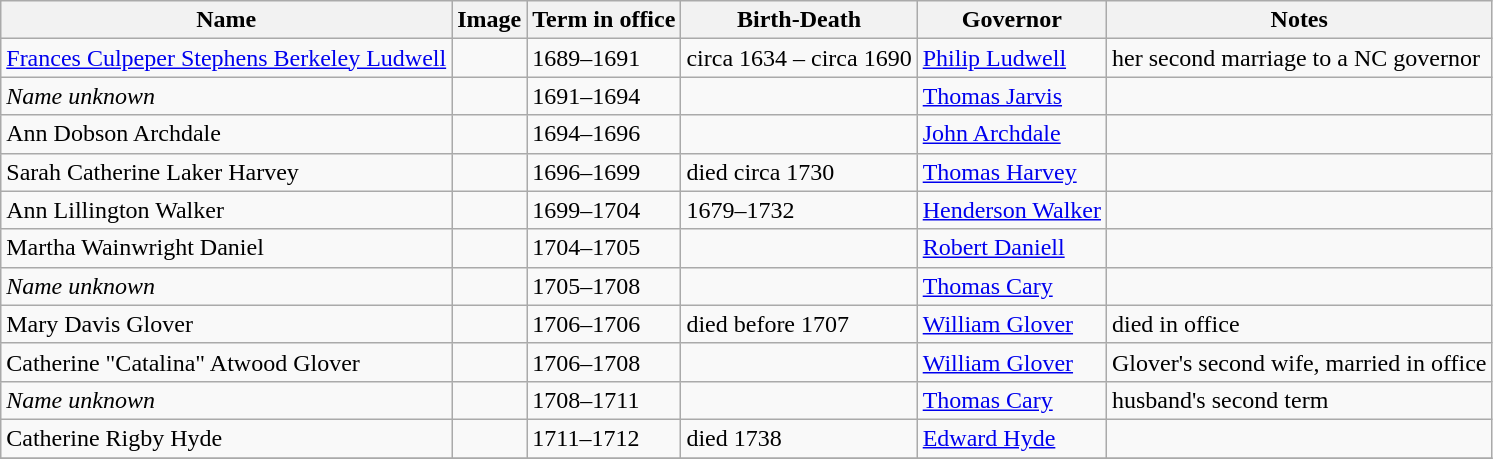<table class=wikitable>
<tr>
<th>Name</th>
<th>Image</th>
<th>Term in office</th>
<th>Birth-Death</th>
<th>Governor</th>
<th>Notes</th>
</tr>
<tr>
<td><a href='#'>Frances Culpeper Stephens Berkeley Ludwell</a></td>
<td></td>
<td>1689–1691</td>
<td>circa 1634 – circa 1690</td>
<td><a href='#'>Philip Ludwell</a></td>
<td>her second marriage to a NC governor</td>
</tr>
<tr>
<td><em>Name unknown</em></td>
<td></td>
<td>1691–1694</td>
<td></td>
<td><a href='#'>Thomas Jarvis</a></td>
<td></td>
</tr>
<tr>
<td>Ann Dobson Archdale</td>
<td></td>
<td>1694–1696</td>
<td></td>
<td><a href='#'>John Archdale</a></td>
<td></td>
</tr>
<tr>
<td>Sarah Catherine Laker Harvey</td>
<td></td>
<td>1696–1699</td>
<td>died circa 1730</td>
<td><a href='#'>Thomas Harvey</a></td>
<td></td>
</tr>
<tr>
<td>Ann Lillington Walker</td>
<td></td>
<td>1699–1704</td>
<td>1679–1732</td>
<td><a href='#'>Henderson Walker</a></td>
<td></td>
</tr>
<tr>
<td>Martha Wainwright Daniel</td>
<td></td>
<td>1704–1705</td>
<td></td>
<td><a href='#'>Robert Daniell</a></td>
<td></td>
</tr>
<tr>
<td><em>Name unknown</em></td>
<td></td>
<td>1705–1708</td>
<td></td>
<td><a href='#'>Thomas Cary</a></td>
<td></td>
</tr>
<tr>
<td>Mary Davis Glover</td>
<td></td>
<td>1706–1706</td>
<td>died before 1707</td>
<td><a href='#'>William Glover</a></td>
<td>died in office</td>
</tr>
<tr>
<td>Catherine "Catalina" Atwood Glover</td>
<td></td>
<td>1706–1708</td>
<td></td>
<td><a href='#'>William Glover</a></td>
<td>Glover's second wife, married in office</td>
</tr>
<tr>
<td><em>Name unknown</em></td>
<td></td>
<td>1708–1711</td>
<td></td>
<td><a href='#'>Thomas Cary</a></td>
<td>husband's second term</td>
</tr>
<tr>
<td>Catherine Rigby Hyde</td>
<td></td>
<td>1711–1712</td>
<td>died 1738</td>
<td><a href='#'>Edward Hyde</a></td>
<td></td>
</tr>
<tr>
</tr>
</table>
